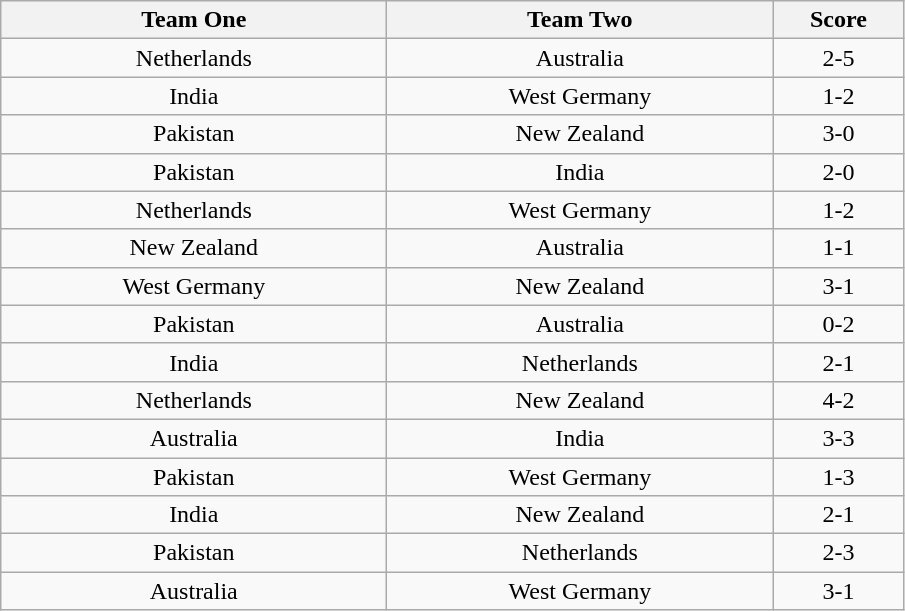<table class="wikitable" style="text-align: center">
<tr>
<th width=250>Team One</th>
<th width=250>Team Two</th>
<th width=80>Score</th>
</tr>
<tr>
<td>Netherlands</td>
<td>Australia</td>
<td>2-5</td>
</tr>
<tr>
<td>India</td>
<td>West Germany</td>
<td>1-2</td>
</tr>
<tr>
<td>Pakistan</td>
<td>New Zealand</td>
<td>3-0</td>
</tr>
<tr>
<td>Pakistan</td>
<td>India</td>
<td>2-0</td>
</tr>
<tr>
<td>Netherlands</td>
<td>West Germany</td>
<td>1-2</td>
</tr>
<tr>
<td>New Zealand</td>
<td>Australia</td>
<td>1-1</td>
</tr>
<tr>
<td>West Germany</td>
<td>New Zealand</td>
<td>3-1</td>
</tr>
<tr>
<td>Pakistan</td>
<td>Australia</td>
<td>0-2</td>
</tr>
<tr>
<td>India</td>
<td>Netherlands</td>
<td>2-1</td>
</tr>
<tr>
<td>Netherlands</td>
<td>New Zealand</td>
<td>4-2</td>
</tr>
<tr>
<td>Australia</td>
<td>India</td>
<td>3-3</td>
</tr>
<tr>
<td>Pakistan</td>
<td>West Germany</td>
<td>1-3</td>
</tr>
<tr>
<td>India</td>
<td>New Zealand</td>
<td>2-1</td>
</tr>
<tr>
<td>Pakistan</td>
<td>Netherlands</td>
<td>2-3</td>
</tr>
<tr>
<td>Australia</td>
<td>West Germany</td>
<td>3-1</td>
</tr>
</table>
